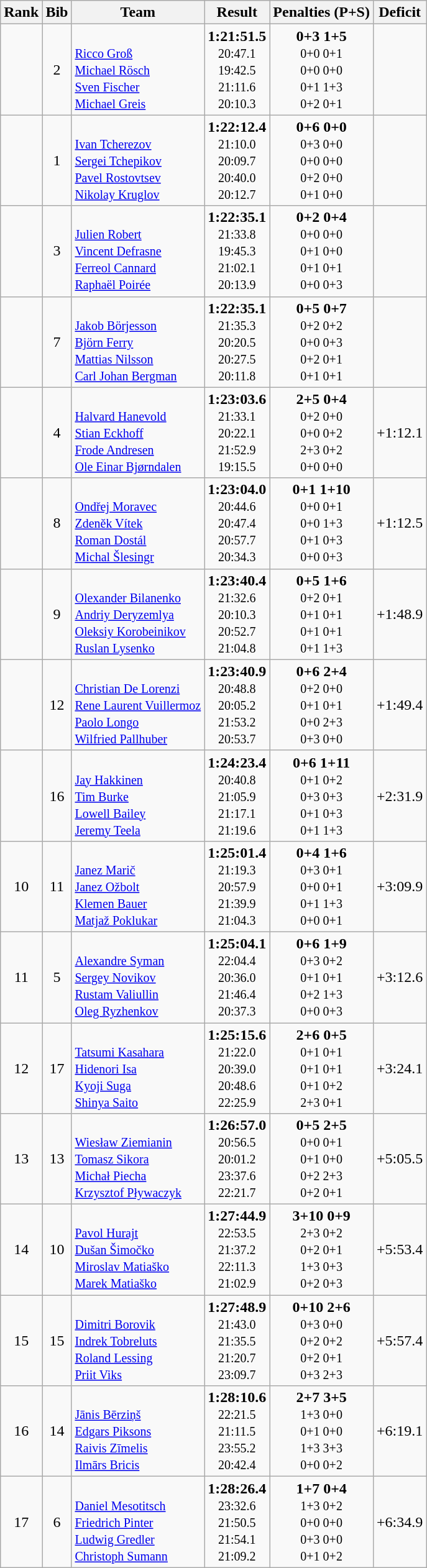<table class="wikitable sortable" style="text-align:center">
<tr>
<th>Rank</th>
<th>Bib</th>
<th>Team</th>
<th>Result</th>
<th>Penalties (P+S)</th>
<th>Deficit</th>
</tr>
<tr>
<td></td>
<td>2</td>
<td align="left"><br><small><a href='#'>Ricco Groß</a> <br><a href='#'>Michael Rösch</a><br><a href='#'>Sven Fischer</a><br><a href='#'>Michael Greis</a></small></td>
<td><strong>1:21:51.5</strong><br><small>20:47.1<br>19:42.5<br>21:11.6<br>20:10.3</small></td>
<td><strong>0+3 1+5</strong><br><small>0+0 0+1<br>0+0 0+0<br>0+1 1+3<br>0+2 0+1</small></td>
<td></td>
</tr>
<tr>
<td></td>
<td>1</td>
<td align="left"><br><small><a href='#'>Ivan Tcherezov</a> <br><a href='#'>Sergei Tchepikov</a><br><a href='#'>Pavel Rostovtsev</a><br><a href='#'>Nikolay Kruglov</a></small></td>
<td><strong>1:22:12.4</strong><br><small>21:10.0<br>20:09.7<br>20:40.0<br>20:12.7</small></td>
<td><strong>0+6 0+0</strong><br><small>0+3 0+0<br>0+0 0+0<br>0+2 0+0<br>0+1 0+0</small></td>
<td></td>
</tr>
<tr>
<td></td>
<td>3</td>
<td align="left"><br><small><a href='#'>Julien Robert</a> <br><a href='#'>Vincent Defrasne</a><br><a href='#'>Ferreol Cannard</a><br><a href='#'>Raphaël Poirée</a></small></td>
<td><strong>1:22:35.1</strong><br><small>21:33.8<br>19:45.3<br>21:02.1<br>20:13.9</small></td>
<td><strong>0+2 0+4</strong><br><small>0+0 0+0<br>0+1 0+0<br>0+1 0+1<br>0+0 0+3</small></td>
<td></td>
</tr>
<tr>
<td></td>
<td>7</td>
<td align="left"><br><small><a href='#'>Jakob Börjesson</a> <br><a href='#'>Björn Ferry</a><br><a href='#'>Mattias Nilsson</a><br><a href='#'>Carl Johan Bergman</a></small></td>
<td><strong>1:22:35.1</strong><br><small>21:35.3<br>20:20.5<br>20:27.5<br>20:11.8</small></td>
<td><strong>0+5 0+7</strong><br><small>0+2 0+2<br>0+0 0+3<br>0+2 0+1<br>0+1 0+1</small></td>
<td></td>
</tr>
<tr>
<td></td>
<td>4</td>
<td align="left"><br><small><a href='#'>Halvard Hanevold</a> <br><a href='#'>Stian Eckhoff</a><br><a href='#'>Frode Andresen</a><br><a href='#'>Ole Einar Bjørndalen</a></small></td>
<td><strong>1:23:03.6</strong><br><small>21:33.1<br>20:22.1<br>21:52.9<br>19:15.5</small></td>
<td><strong>2+5 0+4</strong><br><small>0+2 0+0<br>0+0 0+2<br>2+3 0+2<br>0+0 0+0</small></td>
<td>+1:12.1</td>
</tr>
<tr>
<td></td>
<td>8</td>
<td align="left"><br><small><a href='#'>Ondřej Moravec</a> <br><a href='#'>Zdeněk Vítek</a><br><a href='#'>Roman Dostál</a><br><a href='#'>Michal Šlesingr</a></small></td>
<td><strong>1:23:04.0</strong><br><small>20:44.6<br>20:47.4<br>20:57.7<br>20:34.3</small></td>
<td><strong>0+1 1+10</strong><br><small>0+0 0+1<br>0+0 1+3<br>0+1 0+3<br>0+0 0+3</small></td>
<td>+1:12.5</td>
</tr>
<tr>
<td></td>
<td>9</td>
<td align="left"><br><small><a href='#'>Olexander Bilanenko</a> <br><a href='#'>Andriy Deryzemlya</a><br><a href='#'>Oleksiy Korobeinikov</a><br><a href='#'>Ruslan Lysenko</a></small></td>
<td><strong>1:23:40.4</strong><br><small>21:32.6<br>20:10.3<br>20:52.7<br>21:04.8</small></td>
<td><strong>0+5 1+6</strong><br><small>0+2 0+1<br>0+1 0+1<br>0+1 0+1<br>0+1 1+3</small></td>
<td>+1:48.9</td>
</tr>
<tr>
<td></td>
<td>12</td>
<td align="left"><br><small><a href='#'>Christian De Lorenzi</a> <br><a href='#'>Rene Laurent Vuillermoz</a><br><a href='#'>Paolo Longo</a><br><a href='#'>Wilfried Pallhuber</a></small></td>
<td><strong>1:23:40.9</strong><br><small>20:48.8<br>20:05.2<br>21:53.2<br>20:53.7</small></td>
<td><strong>0+6 2+4</strong><br><small>0+2 0+0<br>0+1 0+1<br>0+0 2+3<br>0+3 0+0</small></td>
<td>+1:49.4</td>
</tr>
<tr>
<td></td>
<td>16</td>
<td align="left"><br><small><a href='#'>Jay Hakkinen</a> <br><a href='#'>Tim Burke</a><br><a href='#'>Lowell Bailey</a><br><a href='#'>Jeremy Teela</a></small></td>
<td><strong>1:24:23.4</strong><br><small>20:40.8<br>21:05.9<br>21:17.1<br>21:19.6</small></td>
<td><strong>0+6 1+11</strong><br><small>0+1 0+2<br>0+3 0+3<br>0+1 0+3<br>0+1 1+3</small></td>
<td>+2:31.9</td>
</tr>
<tr>
<td>10</td>
<td>11</td>
<td align="left"><br><small><a href='#'>Janez Marič</a> <br><a href='#'>Janez Ožbolt</a><br><a href='#'>Klemen Bauer</a><br><a href='#'>Matjaž Poklukar</a></small></td>
<td><strong>1:25:01.4</strong><br><small>21:19.3<br>20:57.9<br>21:39.9<br>21:04.3</small></td>
<td><strong>0+4 1+6</strong><br><small>0+3 0+1<br>0+0 0+1<br>0+1 1+3<br>0+0 0+1</small></td>
<td>+3:09.9</td>
</tr>
<tr>
<td>11</td>
<td>5</td>
<td align="left"><br><small><a href='#'>Alexandre Syman</a> <br><a href='#'>Sergey Novikov</a><br><a href='#'>Rustam Valiullin</a><br><a href='#'>Oleg Ryzhenkov</a></small></td>
<td><strong>1:25:04.1</strong><br><small>22:04.4<br>20:36.0<br>21:46.4<br>20:37.3</small></td>
<td><strong>0+6 1+9</strong><br><small>0+3 0+2<br>0+1 0+1<br>0+2 1+3<br>0+0 0+3</small></td>
<td>+3:12.6</td>
</tr>
<tr>
<td>12</td>
<td>17</td>
<td align="left"><br><small><a href='#'>Tatsumi Kasahara</a> <br><a href='#'>Hidenori Isa</a><br><a href='#'>Kyoji Suga</a><br><a href='#'>Shinya Saito</a></small></td>
<td><strong>1:25:15.6</strong><br><small>21:22.0<br>20:39.0<br>20:48.6<br>22:25.9</small></td>
<td><strong>2+6 0+5</strong><br><small>0+1 0+1<br>0+1 0+1<br>0+1 0+2<br>2+3 0+1</small></td>
<td>+3:24.1</td>
</tr>
<tr>
<td>13</td>
<td>13</td>
<td align="left"><br><small><a href='#'>Wiesław Ziemianin</a> <br><a href='#'>Tomasz Sikora</a><br><a href='#'>Michał Piecha</a><br><a href='#'>Krzysztof Pływaczyk</a></small></td>
<td><strong>1:26:57.0</strong><br><small>20:56.5<br>20:01.2<br>23:37.6<br>22:21.7</small></td>
<td><strong>0+5 2+5</strong><br><small>0+0 0+1<br>0+1 0+0<br>0+2 2+3<br>0+2 0+1</small></td>
<td>+5:05.5</td>
</tr>
<tr>
<td>14</td>
<td>10</td>
<td align="left"><br><small><a href='#'>Pavol Hurajt</a> <br><a href='#'>Dušan Šimočko</a><br><a href='#'>Miroslav Matiaško</a><br><a href='#'>Marek Matiaško</a></small></td>
<td><strong>1:27:44.9</strong><br><small>22:53.5<br>21:37.2<br>22:11.3<br>21:02.9</small></td>
<td><strong>3+10 0+9</strong><br><small>2+3 0+2<br>0+2 0+1<br>1+3 0+3<br>0+2 0+3</small></td>
<td>+5:53.4</td>
</tr>
<tr>
<td>15</td>
<td>15</td>
<td align="left"><br><small><a href='#'>Dimitri Borovik</a> <br><a href='#'>Indrek Tobreluts</a><br><a href='#'>Roland Lessing</a><br><a href='#'>Priit Viks</a></small></td>
<td><strong>1:27:48.9</strong><br><small>21:43.0<br>21:35.5<br>21:20.7<br>23:09.7</small></td>
<td><strong>0+10 2+6</strong><br><small>0+3 0+0<br>0+2 0+2<br>0+2 0+1<br>0+3 2+3</small></td>
<td>+5:57.4</td>
</tr>
<tr>
<td>16</td>
<td>14</td>
<td align="left"><br><small><a href='#'>Jānis Bērziņš</a> <br><a href='#'>Edgars Piksons</a><br><a href='#'>Raivis Zīmelis</a><br><a href='#'>Ilmārs Bricis</a></small></td>
<td><strong>1:28:10.6</strong><br><small>22:21.5<br>21:11.5<br>23:55.2<br>20:42.4</small></td>
<td><strong>2+7 3+5</strong><br><small>1+3 0+0<br>0+1 0+0<br>1+3 3+3<br>0+0 0+2</small></td>
<td>+6:19.1</td>
</tr>
<tr>
<td>17</td>
<td>6</td>
<td align="left"><br><small><a href='#'>Daniel Mesotitsch</a> <br><a href='#'>Friedrich Pinter</a><br><a href='#'>Ludwig Gredler</a><br><a href='#'>Christoph Sumann</a></small></td>
<td><strong>1:28:26.4</strong><br><small>23:32.6<br>21:50.5<br>21:54.1<br>21:09.2</small></td>
<td><strong>1+7 0+4</strong><br><small>1+3 0+2<br>0+0 0+0<br>0+3 0+0<br>0+1 0+2</small></td>
<td>+6:34.9</td>
</tr>
</table>
